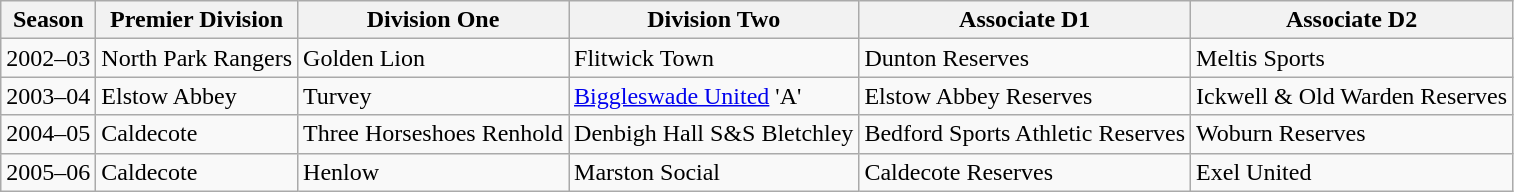<table class="wikitable">
<tr>
<th>Season</th>
<th>Premier Division</th>
<th>Division One</th>
<th>Division Two</th>
<th>Associate D1</th>
<th>Associate D2</th>
</tr>
<tr>
<td>2002–03</td>
<td>North Park Rangers</td>
<td>Golden Lion</td>
<td>Flitwick Town</td>
<td>Dunton Reserves</td>
<td>Meltis Sports</td>
</tr>
<tr>
<td>2003–04</td>
<td>Elstow Abbey</td>
<td>Turvey</td>
<td><a href='#'>Biggleswade United</a> 'A'</td>
<td>Elstow Abbey Reserves</td>
<td>Ickwell & Old Warden Reserves</td>
</tr>
<tr>
<td>2004–05</td>
<td>Caldecote</td>
<td>Three Horseshoes Renhold</td>
<td>Denbigh Hall S&S Bletchley</td>
<td>Bedford Sports Athletic Reserves</td>
<td>Woburn Reserves</td>
</tr>
<tr>
<td>2005–06</td>
<td>Caldecote</td>
<td>Henlow</td>
<td>Marston Social</td>
<td>Caldecote Reserves</td>
<td>Exel United</td>
</tr>
</table>
